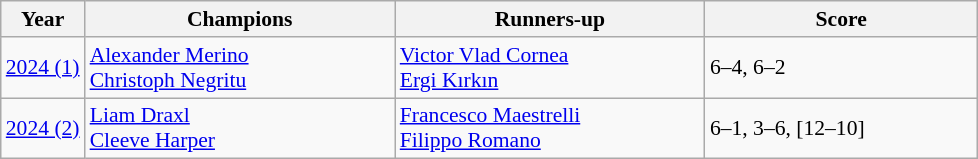<table class="wikitable" style="font-size:90%">
<tr>
<th>Year</th>
<th width="200">Champions</th>
<th width="200">Runners-up</th>
<th width="175">Score</th>
</tr>
<tr>
<td><a href='#'>2024 (1)</a></td>
<td> <a href='#'>Alexander Merino</a><br> <a href='#'>Christoph Negritu</a></td>
<td> <a href='#'>Victor Vlad Cornea</a><br> <a href='#'>Ergi Kırkın</a></td>
<td>6–4, 6–2</td>
</tr>
<tr>
<td><a href='#'>2024 (2)</a></td>
<td> <a href='#'>Liam Draxl</a><br> <a href='#'>Cleeve Harper</a></td>
<td> <a href='#'>Francesco Maestrelli</a><br> <a href='#'>Filippo Romano</a></td>
<td>6–1, 3–6, [12–10]</td>
</tr>
</table>
